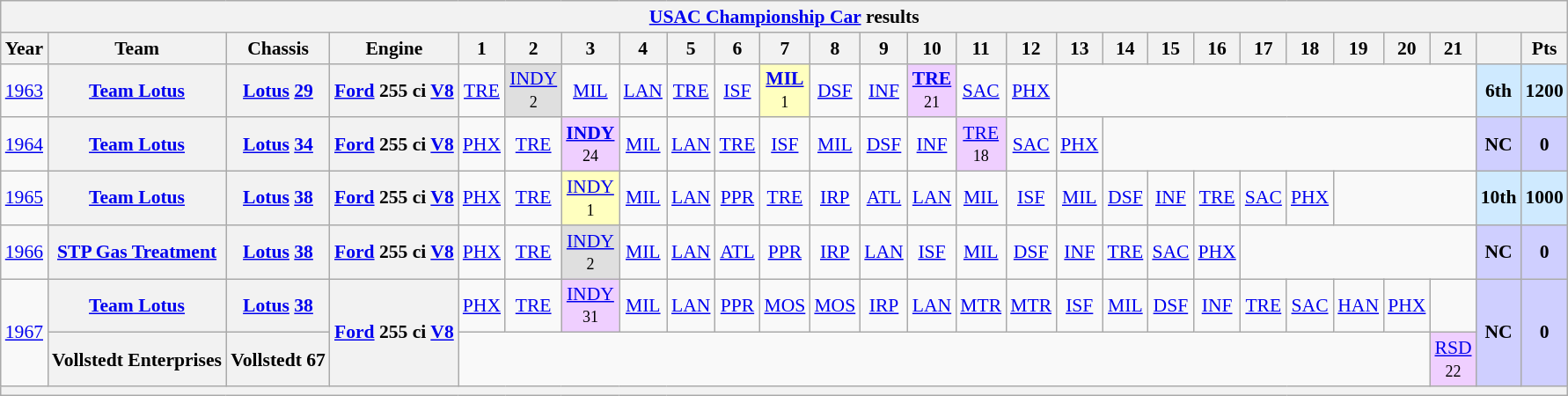<table class="wikitable" style="text-align:center; font-size:90%">
<tr>
<th colspan=34><a href='#'>USAC Championship Car</a> results</th>
</tr>
<tr>
<th>Year</th>
<th>Team</th>
<th>Chassis</th>
<th>Engine</th>
<th>1</th>
<th>2</th>
<th>3</th>
<th>4</th>
<th>5</th>
<th>6</th>
<th>7</th>
<th>8</th>
<th>9</th>
<th>10</th>
<th>11</th>
<th>12</th>
<th>13</th>
<th>14</th>
<th>15</th>
<th>16</th>
<th>17</th>
<th>18</th>
<th>19</th>
<th>20</th>
<th>21</th>
<th></th>
<th>Pts</th>
</tr>
<tr>
<td><a href='#'>1963</a></td>
<th><a href='#'>Team Lotus</a></th>
<th><a href='#'>Lotus</a> <a href='#'>29</a></th>
<th><a href='#'>Ford</a> 255 ci <a href='#'>V8</a></th>
<td><a href='#'>TRE</a></td>
<td style="background:#DFDFDF;"><a href='#'>INDY</a><br><small>2</small></td>
<td><a href='#'>MIL</a></td>
<td><a href='#'>LAN</a></td>
<td><a href='#'>TRE</a></td>
<td><a href='#'>ISF</a></td>
<td style="background:#FFFFBF;"><strong><a href='#'>MIL</a></strong><br><small>1</small></td>
<td><a href='#'>DSF</a></td>
<td><a href='#'>INF</a></td>
<td style="background:#EFCFFF;"><strong><a href='#'>TRE</a></strong><br><small>21</small></td>
<td><a href='#'>SAC</a></td>
<td><a href='#'>PHX</a></td>
<td colspan=9></td>
<th style="background:#CFEAFF;">6th</th>
<th style="background:#CFEAFF;">1200</th>
</tr>
<tr>
<td><a href='#'>1964</a></td>
<th><a href='#'>Team Lotus</a></th>
<th><a href='#'>Lotus</a> <a href='#'>34</a></th>
<th><a href='#'>Ford</a> 255 ci <a href='#'>V8</a></th>
<td><a href='#'>PHX</a></td>
<td><a href='#'>TRE</a></td>
<td style="background:#EFCFFF;"><strong><a href='#'>INDY</a></strong><br><small>24</small></td>
<td><a href='#'>MIL</a></td>
<td><a href='#'>LAN</a></td>
<td><a href='#'>TRE</a></td>
<td><a href='#'>ISF</a></td>
<td><a href='#'>MIL</a></td>
<td><a href='#'>DSF</a></td>
<td><a href='#'>INF</a></td>
<td style="background:#EFCFFF;"><a href='#'>TRE</a><br><small>18</small></td>
<td><a href='#'>SAC</a></td>
<td><a href='#'>PHX</a></td>
<td colspan=8></td>
<th style="background:#CFCFFF;">NC</th>
<th style="background:#CFCFFF;">0</th>
</tr>
<tr>
<td><a href='#'>1965</a></td>
<th><a href='#'>Team Lotus</a></th>
<th><a href='#'>Lotus</a> <a href='#'>38</a></th>
<th><a href='#'>Ford</a> 255 ci <a href='#'>V8</a></th>
<td><a href='#'>PHX</a></td>
<td><a href='#'>TRE</a></td>
<td style="background:#FFFFBF;"><a href='#'>INDY</a><br><small>1</small></td>
<td><a href='#'>MIL</a></td>
<td><a href='#'>LAN</a></td>
<td><a href='#'>PPR</a></td>
<td><a href='#'>TRE</a></td>
<td><a href='#'>IRP</a></td>
<td><a href='#'>ATL</a></td>
<td><a href='#'>LAN</a></td>
<td><a href='#'>MIL</a></td>
<td><a href='#'>ISF</a></td>
<td><a href='#'>MIL</a></td>
<td><a href='#'>DSF</a></td>
<td><a href='#'>INF</a></td>
<td><a href='#'>TRE</a></td>
<td><a href='#'>SAC</a></td>
<td><a href='#'>PHX</a></td>
<td colspan=3></td>
<th style="background:#CFEAFF;">10th</th>
<th style="background:#CFEAFF;">1000</th>
</tr>
<tr>
<td><a href='#'>1966</a></td>
<th><a href='#'>STP Gas Treatment</a></th>
<th><a href='#'>Lotus</a> <a href='#'>38</a></th>
<th><a href='#'>Ford</a> 255 ci <a href='#'>V8</a></th>
<td><a href='#'>PHX</a></td>
<td><a href='#'>TRE</a></td>
<td style="background:#DFDFDF;"><a href='#'>INDY</a><br><small>2</small></td>
<td><a href='#'>MIL</a></td>
<td><a href='#'>LAN</a></td>
<td><a href='#'>ATL</a></td>
<td><a href='#'>PPR</a></td>
<td><a href='#'>IRP</a></td>
<td><a href='#'>LAN</a></td>
<td><a href='#'>ISF</a></td>
<td><a href='#'>MIL</a></td>
<td><a href='#'>DSF</a></td>
<td><a href='#'>INF</a></td>
<td><a href='#'>TRE</a></td>
<td><a href='#'>SAC</a></td>
<td><a href='#'>PHX</a></td>
<td colspan=5></td>
<th style="background:#CFCFFF;">NC</th>
<th style="background:#CFCFFF;">0</th>
</tr>
<tr>
<td rowspan=2><a href='#'>1967</a></td>
<th><a href='#'>Team Lotus</a></th>
<th><a href='#'>Lotus</a> <a href='#'>38</a></th>
<th rowspan=2><a href='#'>Ford</a> 255 ci <a href='#'>V8</a></th>
<td><a href='#'>PHX</a></td>
<td><a href='#'>TRE</a></td>
<td style="background:#EFCFFF;"><a href='#'>INDY</a><br><small>31</small></td>
<td><a href='#'>MIL</a></td>
<td><a href='#'>LAN</a></td>
<td><a href='#'>PPR</a></td>
<td><a href='#'>MOS</a></td>
<td><a href='#'>MOS</a></td>
<td><a href='#'>IRP</a></td>
<td><a href='#'>LAN</a></td>
<td><a href='#'>MTR</a></td>
<td><a href='#'>MTR</a></td>
<td><a href='#'>ISF</a></td>
<td><a href='#'>MIL</a></td>
<td><a href='#'>DSF</a></td>
<td><a href='#'>INF</a></td>
<td><a href='#'>TRE</a></td>
<td><a href='#'>SAC</a></td>
<td><a href='#'>HAN</a></td>
<td><a href='#'>PHX</a></td>
<td></td>
<th rowspan=2 style="background:#CFCFFF;">NC</th>
<th rowspan=2 style="background:#CFCFFF;">0</th>
</tr>
<tr>
<th>Vollstedt Enterprises</th>
<th>Vollstedt 67</th>
<td colspan=20></td>
<td style="background:#EFCFFF;"><a href='#'>RSD</a><br><small>22</small></td>
</tr>
<tr>
<th colspan="27"></th>
</tr>
</table>
